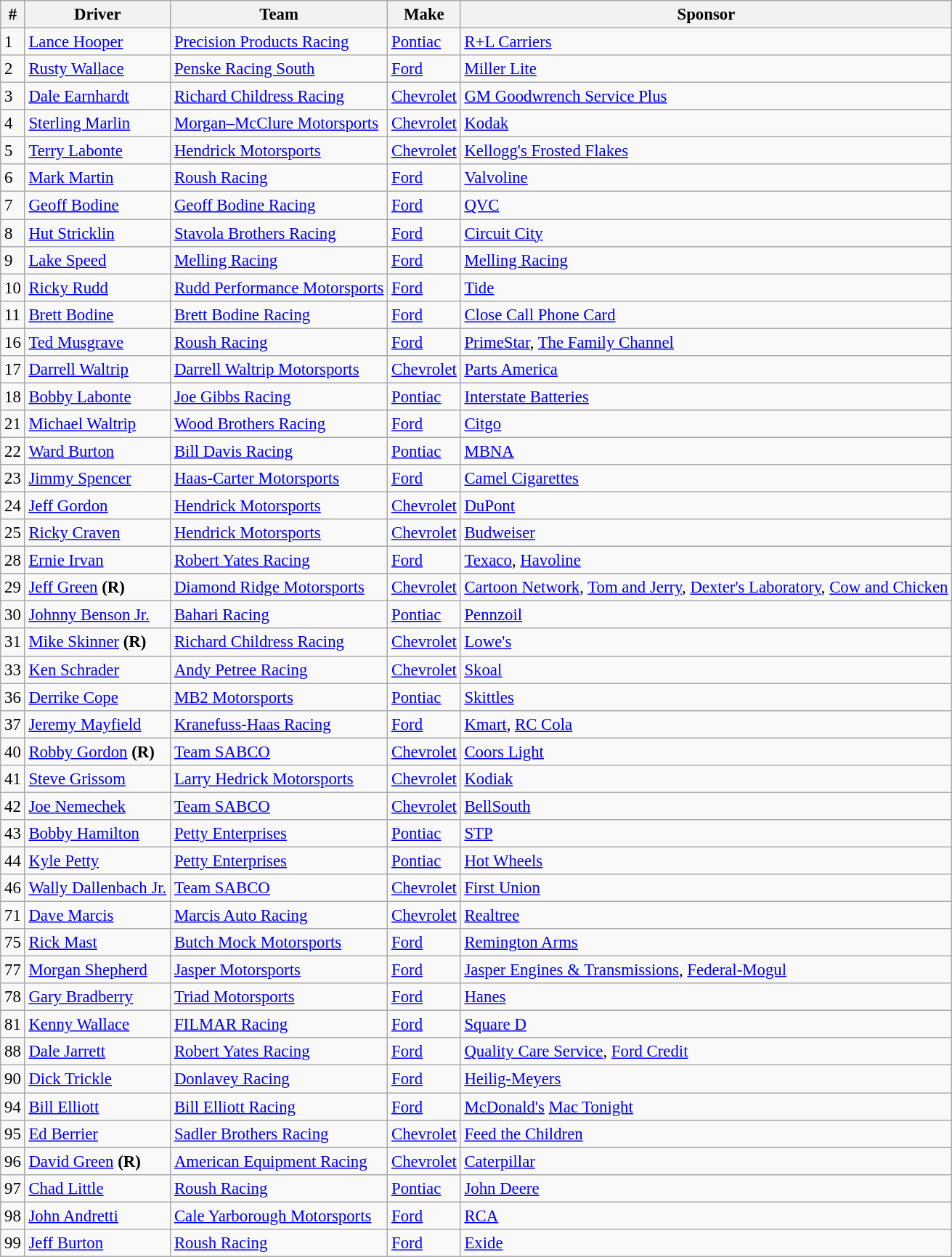<table class="wikitable" style="font-size:95%">
<tr>
<th>#</th>
<th>Driver</th>
<th>Team</th>
<th>Make</th>
<th>Sponsor</th>
</tr>
<tr>
<td>1</td>
<td><a href='#'>Lance Hooper</a></td>
<td><a href='#'>Precision Products Racing</a></td>
<td><a href='#'>Pontiac</a></td>
<td><a href='#'>R+L Carriers</a></td>
</tr>
<tr>
<td>2</td>
<td><a href='#'>Rusty Wallace</a></td>
<td><a href='#'>Penske Racing South</a></td>
<td><a href='#'>Ford</a></td>
<td><a href='#'>Miller Lite</a></td>
</tr>
<tr>
<td>3</td>
<td><a href='#'>Dale Earnhardt</a></td>
<td><a href='#'>Richard Childress Racing</a></td>
<td><a href='#'>Chevrolet</a></td>
<td><a href='#'>GM Goodwrench Service Plus</a></td>
</tr>
<tr>
<td>4</td>
<td><a href='#'>Sterling Marlin</a></td>
<td><a href='#'>Morgan–McClure Motorsports</a></td>
<td><a href='#'>Chevrolet</a></td>
<td><a href='#'>Kodak</a></td>
</tr>
<tr>
<td>5</td>
<td><a href='#'>Terry Labonte</a></td>
<td><a href='#'>Hendrick Motorsports</a></td>
<td><a href='#'>Chevrolet</a></td>
<td><a href='#'>Kellogg's Frosted Flakes</a></td>
</tr>
<tr>
<td>6</td>
<td><a href='#'>Mark Martin</a></td>
<td><a href='#'>Roush Racing</a></td>
<td><a href='#'>Ford</a></td>
<td><a href='#'>Valvoline</a></td>
</tr>
<tr>
<td>7</td>
<td><a href='#'>Geoff Bodine</a></td>
<td><a href='#'>Geoff Bodine Racing</a></td>
<td><a href='#'>Ford</a></td>
<td><a href='#'>QVC</a></td>
</tr>
<tr>
<td>8</td>
<td><a href='#'>Hut Stricklin</a></td>
<td><a href='#'>Stavola Brothers Racing</a></td>
<td><a href='#'>Ford</a></td>
<td><a href='#'>Circuit City</a></td>
</tr>
<tr>
<td>9</td>
<td><a href='#'>Lake Speed</a></td>
<td><a href='#'>Melling Racing</a></td>
<td><a href='#'>Ford</a></td>
<td><a href='#'>Melling Racing</a></td>
</tr>
<tr>
<td>10</td>
<td><a href='#'>Ricky Rudd</a></td>
<td><a href='#'>Rudd Performance Motorsports</a></td>
<td><a href='#'>Ford</a></td>
<td><a href='#'>Tide</a></td>
</tr>
<tr>
<td>11</td>
<td><a href='#'>Brett Bodine</a></td>
<td><a href='#'>Brett Bodine Racing</a></td>
<td><a href='#'>Ford</a></td>
<td><a href='#'>Close Call Phone Card</a></td>
</tr>
<tr>
<td>16</td>
<td><a href='#'>Ted Musgrave</a></td>
<td><a href='#'>Roush Racing</a></td>
<td><a href='#'>Ford</a></td>
<td><a href='#'>PrimeStar</a>, <a href='#'>The Family Channel</a></td>
</tr>
<tr>
<td>17</td>
<td><a href='#'>Darrell Waltrip</a></td>
<td><a href='#'>Darrell Waltrip Motorsports</a></td>
<td><a href='#'>Chevrolet</a></td>
<td><a href='#'>Parts America</a></td>
</tr>
<tr>
<td>18</td>
<td><a href='#'>Bobby Labonte</a></td>
<td><a href='#'>Joe Gibbs Racing</a></td>
<td><a href='#'>Pontiac</a></td>
<td><a href='#'>Interstate Batteries</a></td>
</tr>
<tr>
<td>21</td>
<td><a href='#'>Michael Waltrip</a></td>
<td><a href='#'>Wood Brothers Racing</a></td>
<td><a href='#'>Ford</a></td>
<td><a href='#'>Citgo</a></td>
</tr>
<tr>
<td>22</td>
<td><a href='#'>Ward Burton</a></td>
<td><a href='#'>Bill Davis Racing</a></td>
<td><a href='#'>Pontiac</a></td>
<td><a href='#'>MBNA</a></td>
</tr>
<tr>
<td>23</td>
<td><a href='#'>Jimmy Spencer</a></td>
<td><a href='#'>Haas-Carter Motorsports</a></td>
<td><a href='#'>Ford</a></td>
<td><a href='#'>Camel Cigarettes</a></td>
</tr>
<tr>
<td>24</td>
<td><a href='#'>Jeff Gordon</a></td>
<td><a href='#'>Hendrick Motorsports</a></td>
<td><a href='#'>Chevrolet</a></td>
<td><a href='#'>DuPont</a></td>
</tr>
<tr>
<td>25</td>
<td><a href='#'>Ricky Craven</a></td>
<td><a href='#'>Hendrick Motorsports</a></td>
<td><a href='#'>Chevrolet</a></td>
<td><a href='#'>Budweiser</a></td>
</tr>
<tr>
<td>28</td>
<td><a href='#'>Ernie Irvan</a></td>
<td><a href='#'>Robert Yates Racing</a></td>
<td><a href='#'>Ford</a></td>
<td><a href='#'>Texaco</a>, <a href='#'>Havoline</a></td>
</tr>
<tr>
<td>29</td>
<td><a href='#'>Jeff Green</a> <strong>(R)</strong></td>
<td><a href='#'>Diamond Ridge Motorsports</a></td>
<td><a href='#'>Chevrolet</a></td>
<td><a href='#'>Cartoon Network</a>, <a href='#'>Tom and Jerry</a>, <a href='#'>Dexter's Laboratory</a>, <a href='#'>Cow and Chicken</a></td>
</tr>
<tr>
<td>30</td>
<td><a href='#'>Johnny Benson Jr.</a></td>
<td><a href='#'>Bahari Racing</a></td>
<td><a href='#'>Pontiac</a></td>
<td><a href='#'>Pennzoil</a></td>
</tr>
<tr>
<td>31</td>
<td><a href='#'>Mike Skinner</a> <strong>(R)</strong></td>
<td><a href='#'>Richard Childress Racing</a></td>
<td><a href='#'>Chevrolet</a></td>
<td><a href='#'>Lowe's</a></td>
</tr>
<tr>
<td>33</td>
<td><a href='#'>Ken Schrader</a></td>
<td><a href='#'>Andy Petree Racing</a></td>
<td><a href='#'>Chevrolet</a></td>
<td><a href='#'>Skoal</a></td>
</tr>
<tr>
<td>36</td>
<td><a href='#'>Derrike Cope</a></td>
<td><a href='#'>MB2 Motorsports</a></td>
<td><a href='#'>Pontiac</a></td>
<td><a href='#'>Skittles</a></td>
</tr>
<tr>
<td>37</td>
<td><a href='#'>Jeremy Mayfield</a></td>
<td><a href='#'>Kranefuss-Haas Racing</a></td>
<td><a href='#'>Ford</a></td>
<td><a href='#'>Kmart</a>, <a href='#'>RC Cola</a></td>
</tr>
<tr>
<td>40</td>
<td><a href='#'>Robby Gordon</a> <strong>(R)</strong></td>
<td><a href='#'>Team SABCO</a></td>
<td><a href='#'>Chevrolet</a></td>
<td><a href='#'>Coors Light</a></td>
</tr>
<tr>
<td>41</td>
<td><a href='#'>Steve Grissom</a></td>
<td><a href='#'>Larry Hedrick Motorsports</a></td>
<td><a href='#'>Chevrolet</a></td>
<td><a href='#'>Kodiak</a></td>
</tr>
<tr>
<td>42</td>
<td><a href='#'>Joe Nemechek</a></td>
<td><a href='#'>Team SABCO</a></td>
<td><a href='#'>Chevrolet</a></td>
<td><a href='#'>BellSouth</a></td>
</tr>
<tr>
<td>43</td>
<td><a href='#'>Bobby Hamilton</a></td>
<td><a href='#'>Petty Enterprises</a></td>
<td><a href='#'>Pontiac</a></td>
<td><a href='#'>STP</a></td>
</tr>
<tr>
<td>44</td>
<td><a href='#'>Kyle Petty</a></td>
<td><a href='#'>Petty Enterprises</a></td>
<td><a href='#'>Pontiac</a></td>
<td><a href='#'>Hot Wheels</a></td>
</tr>
<tr>
<td>46</td>
<td><a href='#'>Wally Dallenbach Jr.</a></td>
<td><a href='#'>Team SABCO</a></td>
<td><a href='#'>Chevrolet</a></td>
<td><a href='#'>First Union</a></td>
</tr>
<tr>
<td>71</td>
<td><a href='#'>Dave Marcis</a></td>
<td><a href='#'>Marcis Auto Racing</a></td>
<td><a href='#'>Chevrolet</a></td>
<td><a href='#'>Realtree</a></td>
</tr>
<tr>
<td>75</td>
<td><a href='#'>Rick Mast</a></td>
<td><a href='#'>Butch Mock Motorsports</a></td>
<td><a href='#'>Ford</a></td>
<td><a href='#'>Remington Arms</a></td>
</tr>
<tr>
<td>77</td>
<td><a href='#'>Morgan Shepherd</a></td>
<td><a href='#'>Jasper Motorsports</a></td>
<td><a href='#'>Ford</a></td>
<td><a href='#'>Jasper Engines & Transmissions</a>, <a href='#'>Federal-Mogul</a></td>
</tr>
<tr>
<td>78</td>
<td><a href='#'>Gary Bradberry</a></td>
<td><a href='#'>Triad Motorsports</a></td>
<td><a href='#'>Ford</a></td>
<td><a href='#'>Hanes</a></td>
</tr>
<tr>
<td>81</td>
<td><a href='#'>Kenny Wallace</a></td>
<td><a href='#'>FILMAR Racing</a></td>
<td><a href='#'>Ford</a></td>
<td><a href='#'>Square D</a></td>
</tr>
<tr>
<td>88</td>
<td><a href='#'>Dale Jarrett</a></td>
<td><a href='#'>Robert Yates Racing</a></td>
<td><a href='#'>Ford</a></td>
<td><a href='#'>Quality Care Service</a>, <a href='#'>Ford Credit</a></td>
</tr>
<tr>
<td>90</td>
<td><a href='#'>Dick Trickle</a></td>
<td><a href='#'>Donlavey Racing</a></td>
<td><a href='#'>Ford</a></td>
<td><a href='#'>Heilig-Meyers</a></td>
</tr>
<tr>
<td>94</td>
<td><a href='#'>Bill Elliott</a></td>
<td><a href='#'>Bill Elliott Racing</a></td>
<td><a href='#'>Ford</a></td>
<td><a href='#'>McDonald's</a> <a href='#'>Mac Tonight</a></td>
</tr>
<tr>
<td>95</td>
<td><a href='#'>Ed Berrier</a></td>
<td><a href='#'>Sadler Brothers Racing</a></td>
<td><a href='#'>Chevrolet</a></td>
<td><a href='#'>Feed the Children</a></td>
</tr>
<tr>
<td>96</td>
<td><a href='#'>David Green</a> <strong>(R)</strong></td>
<td><a href='#'>American Equipment Racing</a></td>
<td><a href='#'>Chevrolet</a></td>
<td><a href='#'>Caterpillar</a></td>
</tr>
<tr>
<td>97</td>
<td><a href='#'>Chad Little</a></td>
<td><a href='#'>Roush Racing</a></td>
<td><a href='#'>Pontiac</a></td>
<td><a href='#'>John Deere</a></td>
</tr>
<tr>
<td>98</td>
<td><a href='#'>John Andretti</a></td>
<td><a href='#'>Cale Yarborough Motorsports</a></td>
<td><a href='#'>Ford</a></td>
<td><a href='#'>RCA</a></td>
</tr>
<tr>
<td>99</td>
<td><a href='#'>Jeff Burton</a></td>
<td><a href='#'>Roush Racing</a></td>
<td><a href='#'>Ford</a></td>
<td><a href='#'>Exide</a></td>
</tr>
</table>
